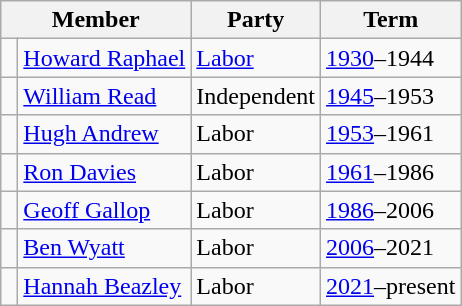<table class="wikitable">
<tr>
<th colspan="2">Member</th>
<th>Party</th>
<th>Term</th>
</tr>
<tr>
<td> </td>
<td><a href='#'>Howard Raphael</a></td>
<td><a href='#'>Labor</a></td>
<td><a href='#'>1930</a>–1944</td>
</tr>
<tr>
<td> </td>
<td><a href='#'>William Read</a></td>
<td>Independent</td>
<td><a href='#'>1945</a>–1953</td>
</tr>
<tr>
<td> </td>
<td><a href='#'>Hugh Andrew</a></td>
<td>Labor</td>
<td><a href='#'>1953</a>–1961</td>
</tr>
<tr>
<td> </td>
<td><a href='#'>Ron Davies</a></td>
<td>Labor</td>
<td><a href='#'>1961</a>–1986</td>
</tr>
<tr>
<td> </td>
<td><a href='#'>Geoff Gallop</a></td>
<td>Labor</td>
<td><a href='#'>1986</a>–2006</td>
</tr>
<tr>
<td> </td>
<td><a href='#'>Ben Wyatt</a></td>
<td>Labor</td>
<td><a href='#'>2006</a>–2021</td>
</tr>
<tr>
<td> </td>
<td><a href='#'>Hannah Beazley</a></td>
<td>Labor</td>
<td><a href='#'>2021</a>–present</td>
</tr>
</table>
